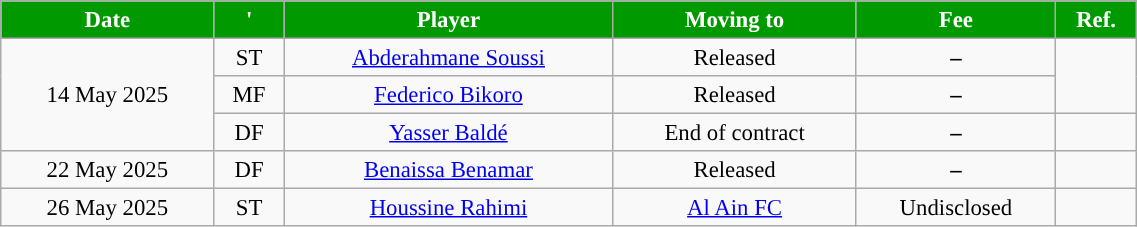<table class="wikitable sortable" style="width:60%; text-align:center; font-size:95%; text-align:centre;">
<tr>
<th style="background:#009900; color:#FFFFFF; ">Date</th>
<th style="background:#009900; color:#FFFFFF; ">'</th>
<th style="background:#009900; color:#FFFFFF; ">Player</th>
<th style="background:#009900; color:#FFFFFF; ">Moving to</th>
<th style="background:#009900; color:#FFFFFF; ">Fee</th>
<th style="background:#009900; color:#FFFFFF; ">Ref.</th>
</tr>
<tr>
<td rowspan="3">14 May 2025</td>
<td>ST</td>
<td> <a href='#'>Abderahmane Soussi</a></td>
<td>Released</td>
<td><strong>–</strong></td>
<td rowspan="2"></td>
</tr>
<tr>
<td>MF</td>
<td> <a href='#'>Federico Bikoro</a></td>
<td>Released</td>
<td><strong>–</strong></td>
</tr>
<tr>
<td>DF</td>
<td> <a href='#'>Yasser Baldé</a></td>
<td>End of contract</td>
<td><strong>–</strong></td>
<td></td>
</tr>
<tr>
<td>22 May 2025</td>
<td>DF</td>
<td> <a href='#'>Benaissa Benamar</a></td>
<td>Released</td>
<td><strong>–</strong></td>
<td></td>
</tr>
<tr>
<td>26 May 2025</td>
<td>ST</td>
<td> <a href='#'>Houssine Rahimi</a></td>
<td> <a href='#'>Al Ain FC</a></td>
<td>Undisclosed</td>
<td></td>
</tr>
</table>
